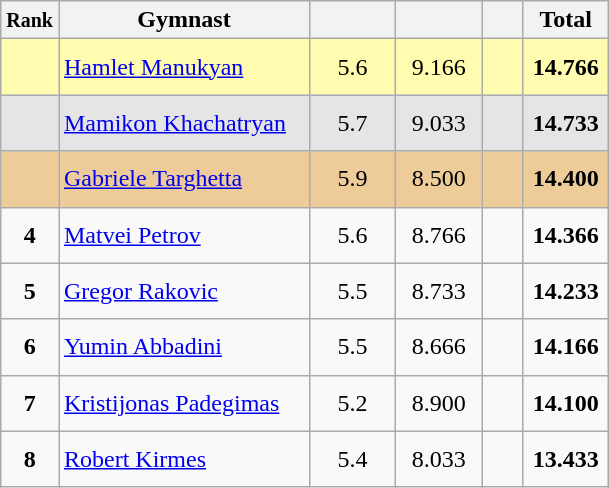<table style="text-align:center;" class="wikitable sortable">
<tr>
<th scope="col" style="width:15px;"><small>Rank</small></th>
<th scope="col" style="width:160px;">Gymnast</th>
<th scope="col" style="width:50px;"><small></small></th>
<th scope="col" style="width:50px;"><small></small></th>
<th scope="col" style="width:20px;"><small></small></th>
<th scope="col" style="width:50px;">Total</th>
</tr>
<tr style="background:#fffcaf;">
<td scope="row" style="text-align:center"><strong></strong></td>
<td style="height:30px; text-align:left;"> <a href='#'>Hamlet Manukyan</a></td>
<td>5.6</td>
<td>9.166</td>
<td></td>
<td><strong>14.766</strong></td>
</tr>
<tr style="background:#e5e5e5;">
<td scope="row" style="text-align:center"><strong></strong></td>
<td style="height:30px; text-align:left;"> <a href='#'>Mamikon Khachatryan</a></td>
<td>5.7</td>
<td>9.033</td>
<td></td>
<td><strong>14.733</strong></td>
</tr>
<tr style="background:#ec9;">
<td scope="row" style="text-align:center"><strong></strong></td>
<td style="height:30px; text-align:left;"> <a href='#'>Gabriele Targhetta</a></td>
<td>5.9</td>
<td>8.500</td>
<td></td>
<td><strong>14.400</strong></td>
</tr>
<tr>
<td scope="row" style="text-align:center"><strong>4</strong></td>
<td style="height:30px; text-align:left;"> <a href='#'>Matvei Petrov</a></td>
<td>5.6</td>
<td>8.766</td>
<td></td>
<td><strong>14.366</strong></td>
</tr>
<tr>
<td scope="row" style="text-align:center"><strong>5</strong></td>
<td style="height:30px; text-align:left;"> <a href='#'>Gregor Rakovic</a></td>
<td>5.5</td>
<td>8.733</td>
<td></td>
<td><strong>14.233</strong></td>
</tr>
<tr>
<td scope="row" style="text-align:center"><strong>6</strong></td>
<td style="height:30px; text-align:left;"> <a href='#'>Yumin Abbadini</a></td>
<td>5.5</td>
<td>8.666</td>
<td></td>
<td><strong>14.166</strong></td>
</tr>
<tr>
<td scope="row" style="text-align:center"><strong>7</strong></td>
<td style="height:30px; text-align:left;"> <a href='#'>Kristijonas Padegimas</a></td>
<td>5.2</td>
<td>8.900</td>
<td></td>
<td><strong>14.100</strong></td>
</tr>
<tr>
<td scope="row" style="text-align:center"><strong>8</strong></td>
<td style="height:30px; text-align:left;"> <a href='#'>Robert Kirmes</a></td>
<td>5.4</td>
<td>8.033</td>
<td></td>
<td><strong>13.433</strong></td>
</tr>
</table>
